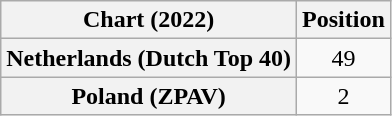<table class="wikitable sortable plainrowheaders" style="text-align:center">
<tr>
<th scope="col">Chart (2022)</th>
<th scope="col">Position</th>
</tr>
<tr>
<th scope="row">Netherlands (Dutch Top 40)</th>
<td>49</td>
</tr>
<tr>
<th scope="row">Poland (ZPAV)</th>
<td>2</td>
</tr>
</table>
